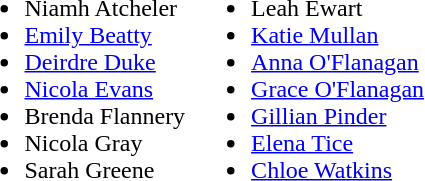<table>
<tr style="vertical-align:top">
<td><br><ul><li>Niamh Atcheler</li><li><a href='#'>Emily Beatty</a></li><li><a href='#'>Deirdre Duke</a></li><li><a href='#'>Nicola Evans</a></li><li>Brenda Flannery</li><li>Nicola Gray</li><li>Sarah Greene</li></ul></td>
<td><br><ul><li>Leah Ewart</li><li><a href='#'>Katie Mullan</a></li><li><a href='#'>Anna O'Flanagan</a></li><li><a href='#'>Grace O'Flanagan</a></li><li><a href='#'>Gillian Pinder</a></li><li><a href='#'>Elena Tice</a></li><li><a href='#'>Chloe Watkins</a></li></ul></td>
</tr>
</table>
